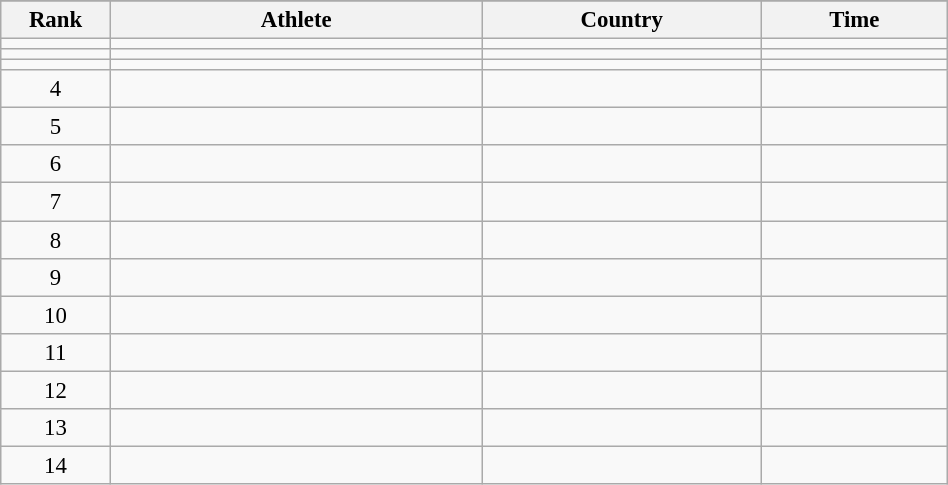<table class="wikitable sortable" style=" text-align:center; font-size:95%;" width="50%">
<tr>
</tr>
<tr>
<th width=5%>Rank</th>
<th width=20%>Athlete</th>
<th width=15%>Country</th>
<th width=10%>Time</th>
</tr>
<tr>
<td align=center></td>
<td align=left></td>
<td align=left></td>
<td></td>
</tr>
<tr>
<td align=center></td>
<td align=left></td>
<td align=left></td>
<td></td>
</tr>
<tr>
<td align=center></td>
<td align=left></td>
<td align=left></td>
<td></td>
</tr>
<tr>
<td align=center>4</td>
<td align=left></td>
<td align=left></td>
<td></td>
</tr>
<tr>
<td align=center>5</td>
<td align=left></td>
<td align=left></td>
<td></td>
</tr>
<tr>
<td align=center>6</td>
<td align=left></td>
<td align=left></td>
<td></td>
</tr>
<tr>
<td align=center>7</td>
<td align=left></td>
<td align=left></td>
<td></td>
</tr>
<tr>
<td align=center>8</td>
<td align=left></td>
<td align=left></td>
<td></td>
</tr>
<tr>
<td align=center>9</td>
<td align=left></td>
<td align=left></td>
<td></td>
</tr>
<tr>
<td align=center>10</td>
<td align=left></td>
<td align=left></td>
<td></td>
</tr>
<tr>
<td align=center>11</td>
<td align=left></td>
<td align=left></td>
<td></td>
</tr>
<tr>
<td align=center>12</td>
<td align=left></td>
<td align=left></td>
<td></td>
</tr>
<tr>
<td align=center>13</td>
<td align=left></td>
<td align=left></td>
<td></td>
</tr>
<tr>
<td align=center>14</td>
<td align=left></td>
<td align=left></td>
<td></td>
</tr>
</table>
